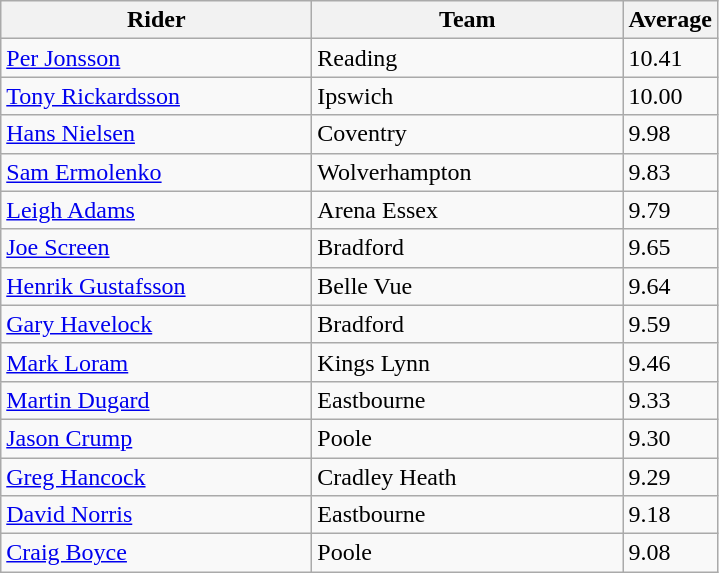<table class="wikitable" style="font-size: 100%">
<tr>
<th width=200>Rider</th>
<th width=200>Team</th>
<th width=40>Average</th>
</tr>
<tr>
<td align="left"> <a href='#'>Per Jonsson</a></td>
<td>Reading</td>
<td>10.41</td>
</tr>
<tr>
<td align="left"> <a href='#'>Tony Rickardsson</a></td>
<td>Ipswich</td>
<td>10.00</td>
</tr>
<tr>
<td align="left"> <a href='#'>Hans Nielsen</a></td>
<td>Coventry</td>
<td>9.98</td>
</tr>
<tr>
<td align="left"> <a href='#'>Sam Ermolenko</a></td>
<td>Wolverhampton</td>
<td>9.83</td>
</tr>
<tr>
<td align="left"> <a href='#'>Leigh Adams</a></td>
<td>Arena Essex</td>
<td>9.79</td>
</tr>
<tr>
<td align="left"> <a href='#'>Joe Screen</a></td>
<td>Bradford</td>
<td>9.65</td>
</tr>
<tr>
<td align="left"> <a href='#'>Henrik Gustafsson</a></td>
<td>Belle Vue</td>
<td>9.64</td>
</tr>
<tr>
<td align="left"> <a href='#'>Gary Havelock</a></td>
<td>Bradford</td>
<td>9.59</td>
</tr>
<tr>
<td align="left"> <a href='#'>Mark Loram</a></td>
<td>Kings Lynn</td>
<td>9.46</td>
</tr>
<tr>
<td align="left"> <a href='#'>Martin Dugard</a></td>
<td>Eastbourne</td>
<td>9.33</td>
</tr>
<tr>
<td align="left"> <a href='#'>Jason Crump</a></td>
<td>Poole</td>
<td>9.30</td>
</tr>
<tr>
<td align="left"> <a href='#'>Greg Hancock</a></td>
<td>Cradley Heath</td>
<td>9.29</td>
</tr>
<tr>
<td align="left"> <a href='#'>David Norris</a></td>
<td>Eastbourne</td>
<td>9.18</td>
</tr>
<tr>
<td align="left"> <a href='#'>Craig Boyce</a></td>
<td>Poole</td>
<td>9.08</td>
</tr>
</table>
